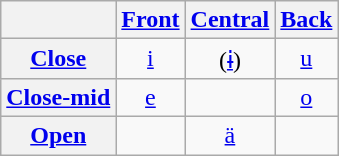<table class="wikitable" style="text-align:center">
<tr>
<th></th>
<th><a href='#'>Front</a></th>
<th><a href='#'>Central</a></th>
<th><a href='#'>Back</a></th>
</tr>
<tr>
<th><a href='#'>Close</a></th>
<td><a href='#'>i</a></td>
<td>(<a href='#'>ɨ</a>)</td>
<td><a href='#'>u</a></td>
</tr>
<tr>
<th><a href='#'>Close-mid</a></th>
<td><a href='#'>e</a></td>
<td></td>
<td><a href='#'>o</a></td>
</tr>
<tr>
<th><a href='#'>Open</a></th>
<td></td>
<td><a href='#'>ä</a></td>
<td></td>
</tr>
</table>
